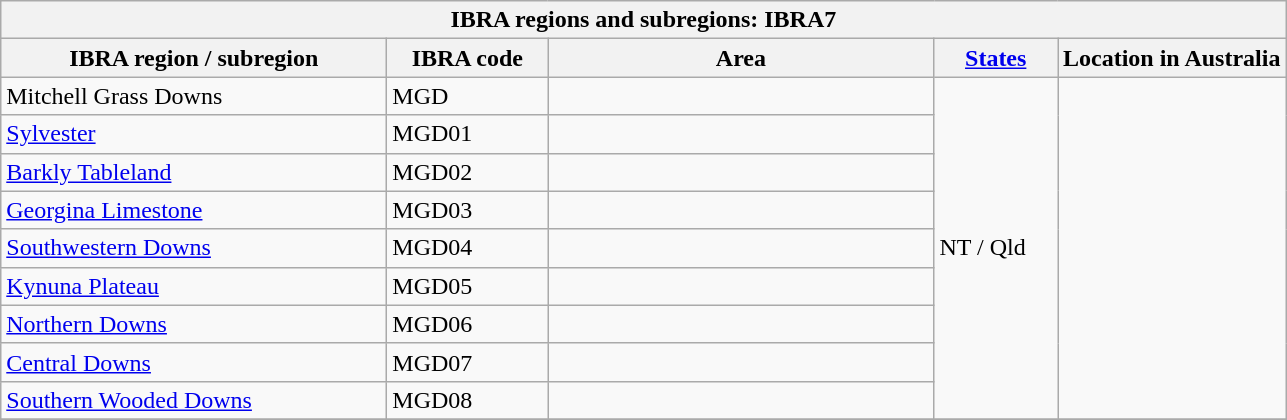<table class="wikitable sortable">
<tr>
<th rowwidth=100px colspan=5>IBRA regions and subregions: IBRA7</th>
</tr>
<tr>
<th scope="col" width="250px">IBRA region / subregion</th>
<th scope="col" width="100px">IBRA code</th>
<th scope="col" width="250px">Area</th>
<th scope="col" width="75px"><a href='#'>States</a></th>
<th>Location in Australia</th>
</tr>
<tr>
<td>Mitchell Grass Downs</td>
<td>MGD</td>
<td></td>
<td rowspan=9>NT / Qld</td>
<td rowspan=9></td>
</tr>
<tr>
<td><a href='#'>Sylvester</a></td>
<td>MGD01</td>
<td></td>
</tr>
<tr>
<td><a href='#'>Barkly Tableland</a></td>
<td>MGD02</td>
<td></td>
</tr>
<tr>
<td><a href='#'>Georgina Limestone</a></td>
<td>MGD03</td>
<td></td>
</tr>
<tr>
<td><a href='#'>Southwestern Downs</a></td>
<td>MGD04</td>
<td></td>
</tr>
<tr>
<td><a href='#'>Kynuna Plateau</a></td>
<td>MGD05</td>
<td></td>
</tr>
<tr>
<td><a href='#'>Northern Downs</a></td>
<td>MGD06</td>
<td></td>
</tr>
<tr>
<td><a href='#'>Central Downs</a></td>
<td>MGD07</td>
<td></td>
</tr>
<tr>
<td><a href='#'>Southern Wooded Downs</a></td>
<td>MGD08</td>
<td></td>
</tr>
<tr>
</tr>
</table>
